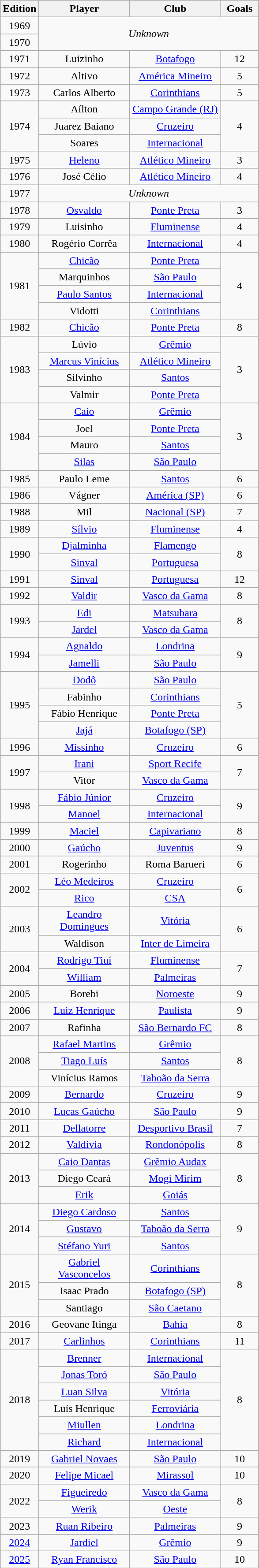<table class="wikitable sortable" style="text-align:center; margin-left:1em;">
<tr>
<th style="width:50px">Edition</th>
<th style="width:130px">Player</th>
<th style="width:130px">Club</th>
<th style="width:50px">Goals</th>
</tr>
<tr>
<td>1969</td>
<td rowspan=2 colspan=3 align=center><em>Unknown</em></td>
</tr>
<tr>
<td>1970</td>
</tr>
<tr>
<td>1971</td>
<td>Luizinho </td>
<td><a href='#'>Botafogo</a></td>
<td>12</td>
</tr>
<tr>
<td>1972</td>
<td>Altivo </td>
<td><a href='#'>América Mineiro</a></td>
<td>5</td>
</tr>
<tr>
<td>1973</td>
<td>Carlos Alberto </td>
<td><a href='#'>Corinthians</a></td>
<td>5</td>
</tr>
<tr>
<td rowspan=3>1974</td>
<td>Aílton </td>
<td><a href='#'>Campo Grande (RJ)</a></td>
<td rowspan=3>4</td>
</tr>
<tr>
<td>Juarez Baiano </td>
<td><a href='#'>Cruzeiro</a></td>
</tr>
<tr>
<td>Soares </td>
<td><a href='#'>Internacional</a></td>
</tr>
<tr>
<td>1975</td>
<td><a href='#'>Heleno</a></td>
<td><a href='#'>Atlético Mineiro</a></td>
<td>3</td>
</tr>
<tr>
<td>1976</td>
<td>José Célio </td>
<td><a href='#'>Atlético Mineiro</a></td>
<td>4</td>
</tr>
<tr>
<td>1977</td>
<td colspan=3 align=center><em>Unknown</em></td>
</tr>
<tr>
<td>1978</td>
<td><a href='#'>Osvaldo</a></td>
<td><a href='#'>Ponte Preta</a></td>
<td>3</td>
</tr>
<tr>
<td>1979</td>
<td>Luisinho</td>
<td><a href='#'>Fluminense</a></td>
<td>4</td>
</tr>
<tr>
<td>1980</td>
<td>Rogério Corrêa </td>
<td><a href='#'>Internacional</a></td>
<td>4</td>
</tr>
<tr>
<td rowspan=4>1981</td>
<td><a href='#'>Chicão</a></td>
<td><a href='#'>Ponte Preta</a></td>
<td rowspan=4>4</td>
</tr>
<tr>
<td>Marquinhos </td>
<td><a href='#'>São Paulo</a></td>
</tr>
<tr>
<td><a href='#'>Paulo Santos</a></td>
<td><a href='#'>Internacional</a></td>
</tr>
<tr>
<td>Vidotti </td>
<td><a href='#'>Corinthians</a></td>
</tr>
<tr>
<td>1982</td>
<td><a href='#'>Chicão</a></td>
<td><a href='#'>Ponte Preta</a></td>
<td>8</td>
</tr>
<tr>
<td rowspan=4>1983</td>
<td>Lúvio </td>
<td><a href='#'>Grêmio</a></td>
<td rowspan=4>3</td>
</tr>
<tr>
<td><a href='#'>Marcus Vinícius</a></td>
<td><a href='#'>Atlético Mineiro</a></td>
</tr>
<tr>
<td>Silvinho</td>
<td><a href='#'>Santos</a></td>
</tr>
<tr>
<td>Valmir </td>
<td><a href='#'>Ponte Preta</a></td>
</tr>
<tr>
<td rowspan=4>1984</td>
<td><a href='#'>Caio</a></td>
<td><a href='#'>Grêmio</a></td>
<td rowspan=4>3</td>
</tr>
<tr>
<td>Joel</td>
<td><a href='#'>Ponte Preta</a></td>
</tr>
<tr>
<td>Mauro</td>
<td><a href='#'>Santos</a></td>
</tr>
<tr>
<td><a href='#'>Silas</a></td>
<td><a href='#'>São Paulo</a></td>
</tr>
<tr>
<td>1985</td>
<td>Paulo Leme </td>
<td><a href='#'>Santos</a></td>
<td>6</td>
</tr>
<tr>
<td>1986</td>
<td>Vágner </td>
<td><a href='#'>América (SP)</a></td>
<td>6</td>
</tr>
<tr>
<td>1988</td>
<td>Mil </td>
<td><a href='#'>Nacional (SP)</a></td>
<td>7</td>
</tr>
<tr>
<td>1989</td>
<td><a href='#'>Sílvio</a></td>
<td><a href='#'>Fluminense</a></td>
<td>4</td>
</tr>
<tr>
<td rowspan=2>1990</td>
<td><a href='#'>Djalminha</a></td>
<td><a href='#'>Flamengo</a></td>
<td rowspan=2>8</td>
</tr>
<tr>
<td><a href='#'>Sinval</a></td>
<td><a href='#'>Portuguesa</a></td>
</tr>
<tr>
<td>1991</td>
<td><a href='#'>Sinval</a></td>
<td><a href='#'>Portuguesa</a></td>
<td>12</td>
</tr>
<tr>
<td>1992</td>
<td><a href='#'>Valdir</a></td>
<td><a href='#'>Vasco da Gama</a></td>
<td>8</td>
</tr>
<tr>
<td rowspan=2>1993</td>
<td><a href='#'>Edi</a></td>
<td><a href='#'>Matsubara</a></td>
<td rowspan=2>8</td>
</tr>
<tr>
<td><a href='#'>Jardel</a></td>
<td><a href='#'>Vasco da Gama</a></td>
</tr>
<tr>
<td rowspan=2>1994</td>
<td><a href='#'>Agnaldo</a></td>
<td><a href='#'>Londrina</a></td>
<td rowspan=2>9</td>
</tr>
<tr>
<td><a href='#'>Jamelli</a></td>
<td><a href='#'>São Paulo</a></td>
</tr>
<tr>
<td rowspan=4>1995</td>
<td><a href='#'>Dodô</a></td>
<td><a href='#'>São Paulo</a></td>
<td rowspan=4>5</td>
</tr>
<tr>
<td>Fabinho </td>
<td><a href='#'>Corinthians</a></td>
</tr>
<tr>
<td>Fábio Henrique</td>
<td><a href='#'>Ponte Preta</a></td>
</tr>
<tr>
<td><a href='#'>Jajá</a></td>
<td><a href='#'>Botafogo (SP)</a></td>
</tr>
<tr>
<td>1996</td>
<td><a href='#'>Missinho</a></td>
<td><a href='#'>Cruzeiro</a></td>
<td>6</td>
</tr>
<tr>
<td rowspan=2>1997</td>
<td><a href='#'>Irani</a></td>
<td><a href='#'>Sport Recife</a></td>
<td rowspan=2>7</td>
</tr>
<tr>
<td>Vitor</td>
<td><a href='#'>Vasco da Gama</a></td>
</tr>
<tr>
<td rowspan=2>1998</td>
<td><a href='#'>Fábio Júnior</a></td>
<td><a href='#'>Cruzeiro</a></td>
<td rowspan=2>9</td>
</tr>
<tr>
<td><a href='#'>Manoel</a></td>
<td><a href='#'>Internacional</a></td>
</tr>
<tr>
<td>1999</td>
<td><a href='#'>Maciel</a></td>
<td><a href='#'>Capivariano</a></td>
<td>8</td>
</tr>
<tr>
<td>2000</td>
<td><a href='#'>Gaúcho</a></td>
<td><a href='#'>Juventus</a></td>
<td>9</td>
</tr>
<tr>
<td>2001</td>
<td>Rogerinho </td>
<td>Roma Barueri</td>
<td>6</td>
</tr>
<tr>
<td rowspan=2>2002</td>
<td><a href='#'>Léo Medeiros</a></td>
<td><a href='#'>Cruzeiro</a></td>
<td rowspan=2>6</td>
</tr>
<tr>
<td><a href='#'>Rico</a></td>
<td><a href='#'>CSA</a></td>
</tr>
<tr>
<td rowspan=2>2003</td>
<td><a href='#'>Leandro Domingues</a></td>
<td><a href='#'>Vitória</a></td>
<td rowspan=2>6</td>
</tr>
<tr>
<td>Waldison </td>
<td><a href='#'>Inter de Limeira</a></td>
</tr>
<tr>
<td rowspan=2>2004</td>
<td><a href='#'>Rodrigo Tiuí</a></td>
<td><a href='#'>Fluminense</a></td>
<td rowspan=2>7</td>
</tr>
<tr>
<td><a href='#'>William</a></td>
<td><a href='#'>Palmeiras</a></td>
</tr>
<tr>
<td>2005</td>
<td>Borebi </td>
<td><a href='#'>Noroeste</a></td>
<td>9</td>
</tr>
<tr>
<td>2006</td>
<td><a href='#'>Luiz Henrique</a></td>
<td><a href='#'>Paulista</a></td>
<td>9</td>
</tr>
<tr>
<td>2007</td>
<td>Rafinha </td>
<td><a href='#'>São Bernardo FC</a></td>
<td>8</td>
</tr>
<tr>
<td rowspan=3>2008</td>
<td><a href='#'>Rafael Martins</a></td>
<td><a href='#'>Grêmio</a></td>
<td rowspan=3>8</td>
</tr>
<tr>
<td><a href='#'>Tiago Luís</a></td>
<td><a href='#'>Santos</a></td>
</tr>
<tr>
<td>Vinícius Ramos </td>
<td><a href='#'>Taboão da Serra</a></td>
</tr>
<tr>
<td>2009</td>
<td><a href='#'>Bernardo</a></td>
<td><a href='#'>Cruzeiro</a></td>
<td>9</td>
</tr>
<tr>
<td>2010</td>
<td><a href='#'>Lucas Gaúcho</a></td>
<td><a href='#'>São Paulo</a></td>
<td>9</td>
</tr>
<tr>
<td>2011</td>
<td><a href='#'>Dellatorre</a></td>
<td><a href='#'>Desportivo Brasil</a></td>
<td>7</td>
</tr>
<tr>
<td>2012</td>
<td><a href='#'>Valdívia</a></td>
<td><a href='#'>Rondonópolis</a></td>
<td>8</td>
</tr>
<tr>
<td rowspan=3>2013</td>
<td><a href='#'>Caio Dantas</a></td>
<td><a href='#'>Grêmio Audax</a></td>
<td rowspan=3>8</td>
</tr>
<tr>
<td>Diego Ceará </td>
<td><a href='#'>Mogi Mirim</a></td>
</tr>
<tr>
<td><a href='#'>Erik</a></td>
<td><a href='#'>Goiás</a></td>
</tr>
<tr>
<td rowspan=3>2014</td>
<td><a href='#'>Diego Cardoso</a></td>
<td><a href='#'>Santos</a></td>
<td rowspan=3>9</td>
</tr>
<tr>
<td><a href='#'>Gustavo</a></td>
<td><a href='#'>Taboão da Serra</a></td>
</tr>
<tr>
<td><a href='#'>Stéfano Yuri</a></td>
<td><a href='#'>Santos</a></td>
</tr>
<tr>
<td rowspan=3>2015</td>
<td><a href='#'>Gabriel Vasconcelos</a></td>
<td><a href='#'>Corinthians</a></td>
<td rowspan=3>8</td>
</tr>
<tr>
<td>Isaac Prado </td>
<td><a href='#'>Botafogo (SP)</a></td>
</tr>
<tr>
<td>Santiago </td>
<td><a href='#'>São Caetano</a></td>
</tr>
<tr>
<td>2016</td>
<td>Geovane Itinga </td>
<td><a href='#'>Bahia</a></td>
<td>8</td>
</tr>
<tr>
<td>2017</td>
<td><a href='#'>Carlinhos</a></td>
<td><a href='#'>Corinthians</a></td>
<td>11</td>
</tr>
<tr>
<td rowspan=6>2018</td>
<td><a href='#'>Brenner</a></td>
<td><a href='#'>Internacional</a></td>
<td rowspan=6>8</td>
</tr>
<tr>
<td><a href='#'>Jonas Toró</a></td>
<td><a href='#'>São Paulo</a></td>
</tr>
<tr>
<td><a href='#'>Luan Silva</a></td>
<td><a href='#'>Vitória</a></td>
</tr>
<tr>
<td>Luís Henrique </td>
<td><a href='#'>Ferroviária</a></td>
</tr>
<tr>
<td><a href='#'>Miullen</a></td>
<td><a href='#'>Londrina</a></td>
</tr>
<tr>
<td><a href='#'>Richard</a></td>
<td><a href='#'>Internacional</a></td>
</tr>
<tr>
<td>2019</td>
<td><a href='#'>Gabriel Novaes</a></td>
<td><a href='#'>São Paulo</a></td>
<td>10</td>
</tr>
<tr>
<td>2020</td>
<td><a href='#'>Felipe Micael</a></td>
<td><a href='#'>Mirassol</a></td>
<td>10</td>
</tr>
<tr>
<td rowspan=2>2022</td>
<td><a href='#'>Figueiredo</a></td>
<td><a href='#'>Vasco da Gama</a></td>
<td rowspan=2>8</td>
</tr>
<tr>
<td><a href='#'>Werik</a></td>
<td><a href='#'>Oeste</a></td>
</tr>
<tr>
<td>2023</td>
<td><a href='#'>Ruan Ribeiro</a></td>
<td><a href='#'>Palmeiras</a></td>
<td>9</td>
</tr>
<tr>
<td><a href='#'>2024</a></td>
<td><a href='#'>Jardiel</a></td>
<td><a href='#'>Grêmio</a></td>
<td>9</td>
</tr>
<tr>
<td><a href='#'>2025</a></td>
<td><a href='#'>Ryan Francisco</a></td>
<td><a href='#'>São Paulo</a></td>
<td>10</td>
</tr>
</table>
